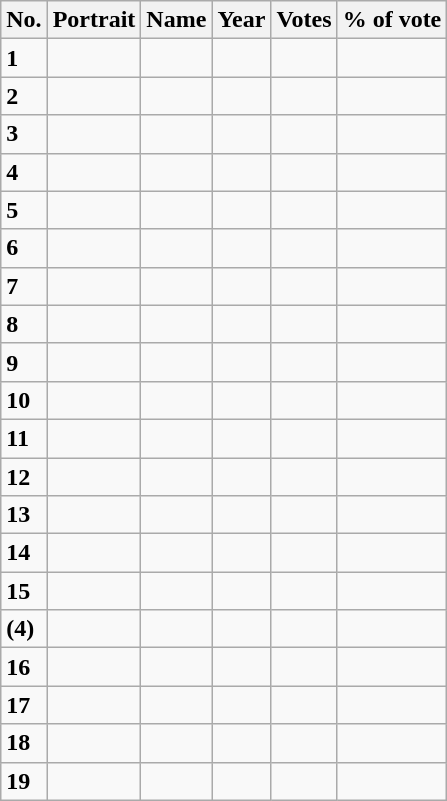<table class="wikitable sortable">
<tr>
<th>No.</th>
<th>Portrait</th>
<th>Name</th>
<th>Year</th>
<th>Votes</th>
<th>% of vote</th>
</tr>
<tr>
<td><strong>1</strong></td>
<td></td>
<td></td>
<td></td>
<td></td>
<td></td>
</tr>
<tr>
<td><strong>2</strong></td>
<td></td>
<td></td>
<td></td>
<td></td>
<td></td>
</tr>
<tr>
<td><strong>3</strong></td>
<td></td>
<td></td>
<td></td>
<td></td>
<td></td>
</tr>
<tr>
<td><strong>4</strong></td>
<td></td>
<td></td>
<td></td>
<td></td>
<td></td>
</tr>
<tr>
<td><strong>5</strong></td>
<td></td>
<td></td>
<td></td>
<td></td>
<td></td>
</tr>
<tr>
<td><strong>6</strong></td>
<td></td>
<td></td>
<td></td>
<td></td>
<td></td>
</tr>
<tr>
<td><strong>7</strong></td>
<td></td>
<td></td>
<td></td>
<td></td>
<td></td>
</tr>
<tr>
<td><strong>8</strong></td>
<td></td>
<td></td>
<td></td>
<td></td>
<td></td>
</tr>
<tr>
<td><strong>9</strong></td>
<td></td>
<td></td>
<td></td>
<td></td>
<td></td>
</tr>
<tr>
<td><strong>10</strong></td>
<td></td>
<td></td>
<td></td>
<td></td>
<td></td>
</tr>
<tr>
<td><strong>11</strong></td>
<td></td>
<td></td>
<td></td>
<td></td>
<td></td>
</tr>
<tr>
<td><strong>12</strong></td>
<td></td>
<td></td>
<td></td>
<td></td>
<td></td>
</tr>
<tr>
<td><strong>13</strong></td>
<td></td>
<td></td>
<td></td>
<td></td>
<td></td>
</tr>
<tr>
<td><strong>14</strong></td>
<td></td>
<td></td>
<td></td>
<td></td>
<td></td>
</tr>
<tr>
<td><strong>15</strong></td>
<td></td>
<td></td>
<td></td>
<td></td>
<td></td>
</tr>
<tr>
<td><strong>(4)</strong></td>
<td></td>
<td></td>
<td></td>
<td></td>
<td></td>
</tr>
<tr>
<td><strong>16</strong></td>
<td></td>
<td></td>
<td></td>
<td></td>
<td></td>
</tr>
<tr>
<td><strong>17</strong></td>
<td></td>
<td></td>
<td></td>
<td></td>
<td></td>
</tr>
<tr>
<td><strong>18</strong></td>
<td></td>
<td></td>
<td></td>
<td></td>
<td></td>
</tr>
<tr>
<td><strong>19</strong></td>
<td></td>
<td></td>
<td></td>
<td></td>
<td></td>
</tr>
</table>
